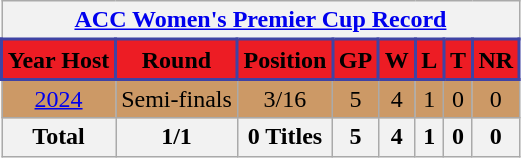<table class="wikitable" style="text-align: center; width=900px;">
<tr>
<th colspan="8"><a href='#'>ACC Women's Premier Cup Record</a></th>
</tr>
<tr>
<th style="background:#ED1C24;border: 2px solid #3F43A4;"><span>Year Host</span></th>
<th style="background:#ED1C24;border: 2px solid #3F43A4;"><span>Round</span></th>
<th style="background:#ED1C24;border: 2px solid #3F43A4;"><span>Position</span></th>
<th style="background:#ED1C24;border: 2px solid #3F43A4;"><span>GP</span></th>
<th style="background:#ED1C24;border: 2px solid #3F43A4;"><span>W</span></th>
<th style="background:#ED1C24;border: 2px solid #3F43A4;"><span>L</span></th>
<th style="background:#ED1C24;border: 2px solid #3F43A4;"><span>T</span></th>
<th style="background:#ED1C24;border: 2px solid #3F43A4;"><span>NR</span></th>
</tr>
<tr style="background:#cc9966">
<td style=><a href='#'>2024</a> </td>
<td>Semi-finals</td>
<td>3/16</td>
<td>5</td>
<td>4</td>
<td>1</td>
<td>0</td>
<td>0</td>
</tr>
<tr>
<th>Total</th>
<th>1/1</th>
<th>0 Titles</th>
<th>5</th>
<th>4</th>
<th>1</th>
<th>0</th>
<th>0</th>
</tr>
</table>
